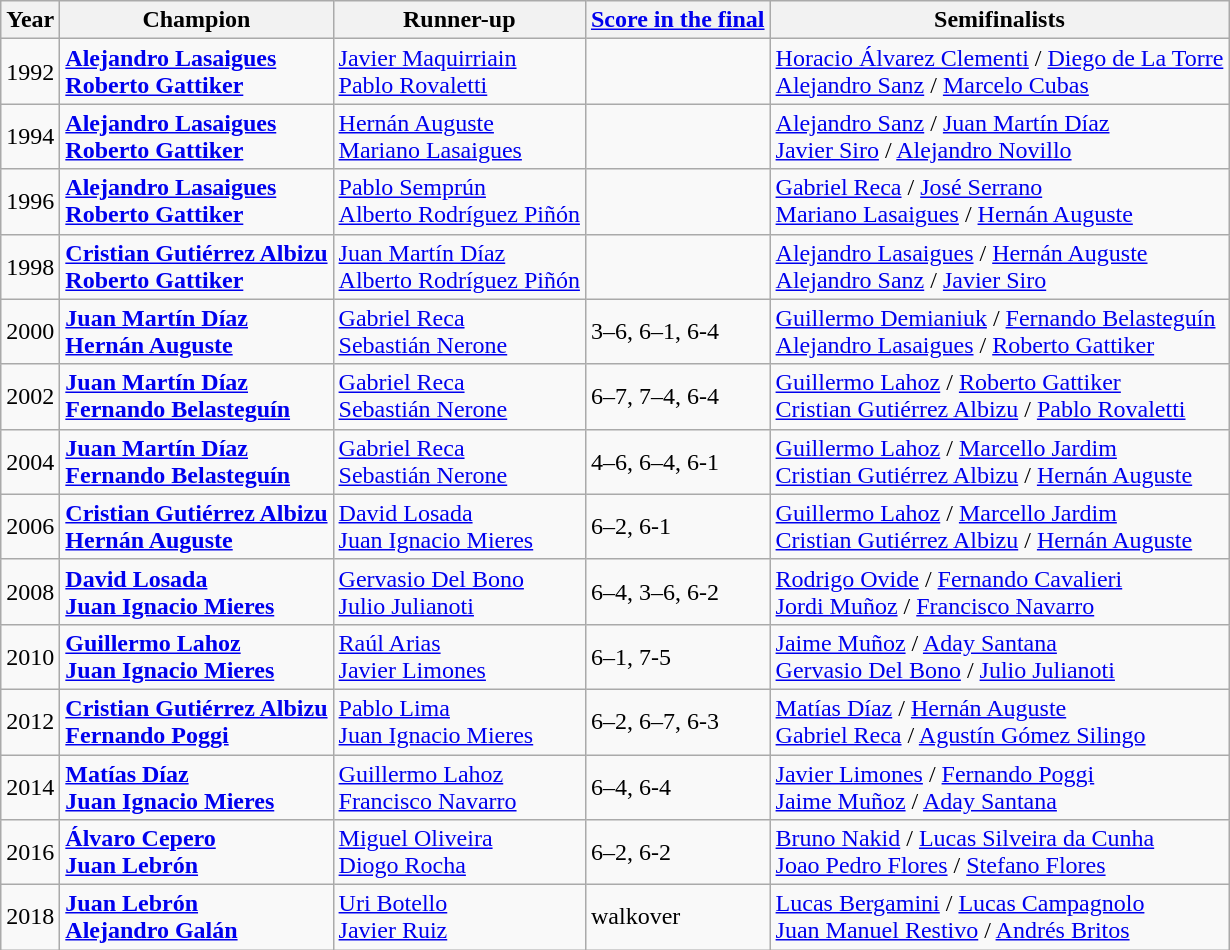<table class="sortable wikitable">
<tr>
<th>Year</th>
<th>Champion</th>
<th>Runner-up</th>
<th class="unsortable"><a href='#'>Score in the final</a></th>
<th>Semifinalists</th>
</tr>
<tr>
<td style="text-align: center;">1992</td>
<td> <strong><a href='#'>Alejandro Lasaigues</a><br> <a href='#'>Roberto Gattiker</a></strong></td>
<td> <a href='#'>Javier Maquirriain</a><br> <a href='#'>Pablo Rovaletti</a></td>
<td></td>
<td> <a href='#'>Horacio Álvarez Clementi</a> /  <a href='#'>Diego de La Torre</a> <br>  <a href='#'>Alejandro Sanz</a> /  <a href='#'>Marcelo Cubas</a></td>
</tr>
<tr>
<td style="text-align: center;">1994</td>
<td> <strong><a href='#'>Alejandro Lasaigues</a><br> <a href='#'>Roberto Gattiker</a></strong></td>
<td> <a href='#'>Hernán Auguste</a><br> <a href='#'>Mariano Lasaigues</a></td>
<td></td>
<td> <a href='#'>Alejandro Sanz</a> /  <a href='#'>Juan Martín Díaz</a> <br>  <a href='#'>Javier Siro</a> /  <a href='#'>Alejandro Novillo</a></td>
</tr>
<tr>
<td style="text-align: center;">1996</td>
<td> <strong><a href='#'>Alejandro Lasaigues</a><br> <a href='#'>Roberto Gattiker</a></strong></td>
<td> <a href='#'>Pablo Semprún</a><br> <a href='#'>Alberto Rodríguez Piñón</a></td>
<td></td>
<td> <a href='#'>Gabriel Reca</a> /  <a href='#'>José Serrano</a> <br>  <a href='#'>Mariano Lasaigues</a> /  <a href='#'>Hernán Auguste</a></td>
</tr>
<tr>
<td style="text-align: center;">1998</td>
<td> <strong><a href='#'>Cristian Gutiérrez Albizu</a><br> <a href='#'>Roberto Gattiker</a></strong></td>
<td> <a href='#'>Juan Martín Díaz</a><br> <a href='#'>Alberto Rodríguez Piñón</a></td>
<td></td>
<td> <a href='#'>Alejandro Lasaigues</a> /  <a href='#'>Hernán Auguste</a> <br>  <a href='#'>Alejandro Sanz</a> /  <a href='#'>Javier Siro</a></td>
</tr>
<tr>
<td style="text-align: center;">2000</td>
<td> <strong><a href='#'>Juan Martín Díaz</a><br> <a href='#'>Hernán Auguste</a></strong></td>
<td> <a href='#'>Gabriel Reca</a><br> <a href='#'>Sebastián Nerone</a></td>
<td>3–6, 6–1, 6-4</td>
<td> <a href='#'>Guillermo Demianiuk</a> /  <a href='#'>Fernando Belasteguín</a> <br>  <a href='#'>Alejandro Lasaigues</a> /  <a href='#'>Roberto Gattiker</a></td>
</tr>
<tr>
<td style="text-align: center;">2002</td>
<td> <strong><a href='#'>Juan Martín Díaz</a><br> <a href='#'>Fernando Belasteguín</a></strong></td>
<td> <a href='#'>Gabriel Reca</a><br> <a href='#'>Sebastián Nerone</a></td>
<td>6–7, 7–4, 6-4</td>
<td> <a href='#'>Guillermo Lahoz</a> /  <a href='#'>Roberto Gattiker</a> <br>  <a href='#'>Cristian Gutiérrez Albizu</a> /  <a href='#'>Pablo Rovaletti</a></td>
</tr>
<tr>
<td style="text-align: center;">2004</td>
<td> <strong><a href='#'>Juan Martín Díaz</a><br> <a href='#'>Fernando Belasteguín</a></strong></td>
<td> <a href='#'>Gabriel Reca</a><br> <a href='#'>Sebastián Nerone</a></td>
<td>4–6, 6–4, 6-1</td>
<td> <a href='#'>Guillermo Lahoz</a> /  <a href='#'>Marcello Jardim</a> <br>  <a href='#'>Cristian Gutiérrez Albizu</a> /  <a href='#'>Hernán Auguste</a></td>
</tr>
<tr>
<td style="text-align: center;">2006</td>
<td> <strong><a href='#'>Cristian Gutiérrez Albizu</a><br> <a href='#'>Hernán Auguste</a></strong></td>
<td> <a href='#'>David Losada</a><br> <a href='#'>Juan Ignacio Mieres</a></td>
<td>6–2, 6-1</td>
<td> <a href='#'>Guillermo Lahoz</a> /  <a href='#'>Marcello Jardim</a> <br>  <a href='#'>Cristian Gutiérrez Albizu</a> /  <a href='#'>Hernán Auguste</a></td>
</tr>
<tr>
<td style="text-align: center;">2008</td>
<td> <strong><a href='#'>David Losada</a><br> <a href='#'>Juan Ignacio Mieres</a></strong></td>
<td> <a href='#'>Gervasio Del Bono</a><br> <a href='#'>Julio Julianoti</a></td>
<td>6–4, 3–6, 6-2</td>
<td> <a href='#'>Rodrigo Ovide</a> /  <a href='#'>Fernando Cavalieri</a> <br>  <a href='#'>Jordi Muñoz</a> /  <a href='#'>Francisco Navarro</a></td>
</tr>
<tr>
<td style="text-align: center;">2010</td>
<td> <strong><a href='#'>Guillermo Lahoz</a><br> <a href='#'>Juan Ignacio Mieres</a></strong></td>
<td> <a href='#'>Raúl Arias</a><br> <a href='#'>Javier Limones</a></td>
<td>6–1, 7-5</td>
<td> <a href='#'>Jaime Muñoz</a> /  <a href='#'>Aday Santana</a> <br>  <a href='#'>Gervasio Del Bono</a> /  <a href='#'>Julio Julianoti</a></td>
</tr>
<tr>
<td style="text-align: center;">2012</td>
<td> <strong><a href='#'>Cristian Gutiérrez Albizu</a><br> <a href='#'>Fernando Poggi</a></strong></td>
<td> <a href='#'>Pablo Lima</a><br> <a href='#'>Juan Ignacio Mieres</a></td>
<td>6–2, 6–7, 6-3</td>
<td> <a href='#'>Matías Díaz</a> /  <a href='#'>Hernán Auguste</a> <br>  <a href='#'>Gabriel Reca</a> /  <a href='#'>Agustín Gómez Silingo</a></td>
</tr>
<tr>
<td style="text-align: center;">2014</td>
<td> <strong><a href='#'>Matías Díaz</a><br> <a href='#'>Juan Ignacio Mieres</a></strong></td>
<td> <a href='#'>Guillermo Lahoz</a><br> <a href='#'>Francisco Navarro</a></td>
<td>6–4, 6-4</td>
<td> <a href='#'>Javier Limones</a> /  <a href='#'>Fernando Poggi</a> <br>  <a href='#'>Jaime Muñoz</a> /  <a href='#'>Aday Santana</a></td>
</tr>
<tr>
<td style="text-align: center;">2016</td>
<td> <strong><a href='#'>Álvaro Cepero</a><br> <a href='#'>Juan Lebrón</a></strong></td>
<td> <a href='#'>Miguel Oliveira</a><br> <a href='#'>Diogo Rocha</a></td>
<td>6–2, 6-2</td>
<td> <a href='#'>Bruno Nakid</a> /  <a href='#'>Lucas Silveira da Cunha</a> <br>  <a href='#'>Joao Pedro Flores</a> /  <a href='#'>Stefano Flores</a></td>
</tr>
<tr>
<td style="text-align: center;">2018</td>
<td> <strong><a href='#'>Juan Lebrón</a><br> <a href='#'>Alejandro Galán</a></strong></td>
<td> <a href='#'>Uri Botello</a><br> <a href='#'>Javier Ruiz</a></td>
<td>walkover</td>
<td> <a href='#'>Lucas Bergamini</a> /  <a href='#'>Lucas Campagnolo</a> <br>  <a href='#'>Juan Manuel Restivo</a> /  <a href='#'>Andrés Britos</a></td>
</tr>
</table>
